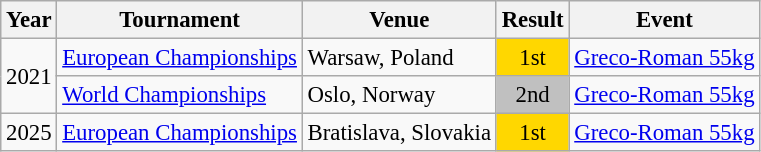<table class="wikitable" style="font-size:95%;">
<tr>
<th>Year</th>
<th>Tournament</th>
<th>Venue</th>
<th>Result</th>
<th>Event</th>
</tr>
<tr>
<td rowspan=2>2021</td>
<td><a href='#'>European Championships</a></td>
<td>Warsaw, Poland</td>
<td align="center" bgcolor="gold">1st</td>
<td><a href='#'>Greco-Roman 55kg</a></td>
</tr>
<tr>
<td><a href='#'>World Championships</a></td>
<td>Oslo, Norway</td>
<td align="center" bgcolor="silver">2nd</td>
<td><a href='#'>Greco-Roman 55kg</a></td>
</tr>
<tr>
<td>2025</td>
<td><a href='#'>European Championships</a></td>
<td>Bratislava, Slovakia</td>
<td align="center" bgcolor="gold">1st</td>
<td><a href='#'>Greco-Roman 55kg</a></td>
</tr>
</table>
